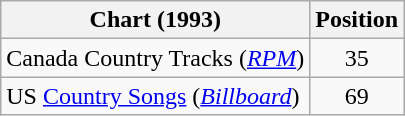<table class="wikitable sortable">
<tr>
<th scope="col">Chart (1993)</th>
<th scope="col">Position</th>
</tr>
<tr>
<td>Canada Country Tracks (<em><a href='#'>RPM</a></em>)</td>
<td align="center">35</td>
</tr>
<tr>
<td>US <a href='#'>Country Songs</a> (<em><a href='#'>Billboard</a></em>)</td>
<td align="center">69</td>
</tr>
</table>
